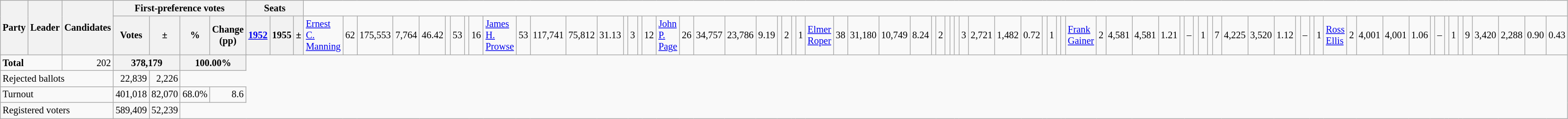<table class="wikitable" style="text-align:right; font-size:85%">
<tr>
<th rowspan="2" colspan="2" style="width:15%">Party</th>
<th rowspan="2">Leader</th>
<th rowspan="2">Candidates</th>
<th colspan="6">First-preference votes</th>
<th colspan="3">Seats</th>
</tr>
<tr>
<th>Votes</th>
<th>±</th>
<th>% </th>
<th colspan="3">Change (pp)</th>
<th><a href='#'>1952</a></th>
<th>1955</th>
<th>±<br></th>
<td style="text-align:left;"><a href='#'>Ernest C. Manning</a></td>
<td>62</td>
<td>175,553</td>
<td>7,764</td>
<td>46.42</td>
<td></td>
<td>53</td>
<td></td>
<td>16<br></td>
<td style="text-align:left;"><a href='#'>James H. Prowse</a></td>
<td>53</td>
<td>117,741</td>
<td>75,812</td>
<td>31.13</td>
<td></td>
<td>3</td>
<td></td>
<td>12<br></td>
<td style="text-align:left;"><a href='#'>John P. Page</a></td>
<td>26</td>
<td>34,757</td>
<td>23,786</td>
<td>9.19</td>
<td></td>
<td>2</td>
<td></td>
<td>1<br></td>
<td style="text-align:left;"><a href='#'>Elmer Roper</a></td>
<td>38</td>
<td>31,180</td>
<td>10,749</td>
<td>8.24</td>
<td></td>
<td>2</td>
<td></td>
<td><br></td>
<td style="text-align:left;"></td>
<td>3</td>
<td>2,721</td>
<td>1,482</td>
<td>0.72</td>
<td></td>
<td>1</td>
<td></td>
<td><br></td>
<td style="text-align:left;"><a href='#'>Frank Gainer</a></td>
<td>2</td>
<td>4,581</td>
<td>4,581</td>
<td>1.21</td>
<td></td>
<td>–</td>
<td></td>
<td>1<br></td>
<td style="text-align:left;"></td>
<td>7</td>
<td>4,225</td>
<td>3,520</td>
<td>1.12</td>
<td></td>
<td>–</td>
<td></td>
<td>1<br></td>
<td style="text-align:left;"><a href='#'>Ross Ellis</a></td>
<td>2</td>
<td>4,001</td>
<td>4,001</td>
<td>1.06</td>
<td></td>
<td>–</td>
<td></td>
<td>1<br></td>
<td style="text-align:left;"></td>
<td>9</td>
<td>3,420</td>
<td>2,288</td>
<td>0.90</td>
<td>0.43</td>
</tr>
<tr>
<td colspan="3" style="text-align: left;"><strong>Total</strong></td>
<td>202</td>
<th colspan="2">378,179</th>
<th colspan="2">100.00%</th>
</tr>
<tr>
<td colspan="4" style="text-align:left;">Rejected ballots</td>
<td>22,839</td>
<td>2,226</td>
</tr>
<tr>
<td colspan="4" style="text-align:left;">Turnout</td>
<td>401,018</td>
<td>82,070</td>
<td>68.0%</td>
<td>8.6</td>
</tr>
<tr>
<td colspan="4" style="text-align:left;">Registered voters</td>
<td>589,409</td>
<td>52,239</td>
</tr>
</table>
